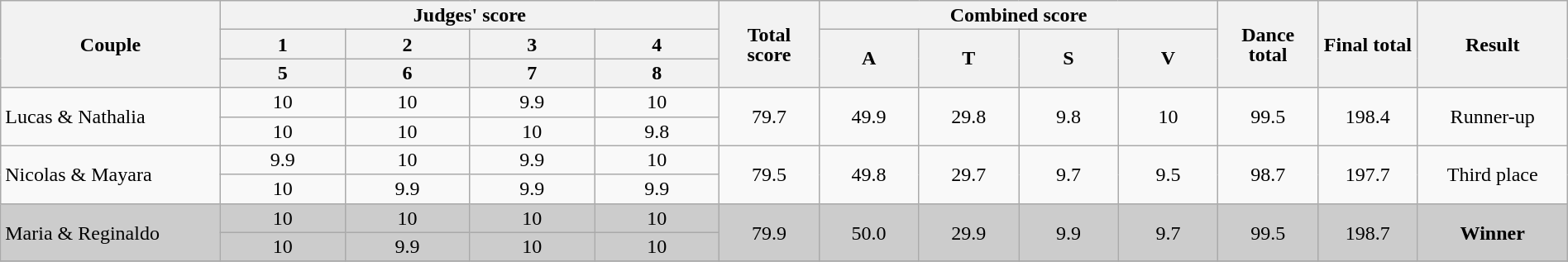<table class="wikitable" style="font-size:100%; line-height:16px; text-align:center" width="100%">
<tr>
<th rowspan=3 style="width:11.0%;">Couple</th>
<th colspan=4 style="width:25.0%;">Judges' score</th>
<th rowspan=3 style="width:05.0%;">Total score</th>
<th colspan=4 style="width:20.0%;">Combined score</th>
<th rowspan=3 style="width:05.0%;">Dance total</th>
<th rowspan=3 style="width:05.0%;">Final total</th>
<th rowspan=3 style="width:07.5%;">Result</th>
</tr>
<tr>
<th>1</th>
<th>2</th>
<th>3</th>
<th>4</th>
<th rowspan=2 style="width:05.0%;">A</th>
<th rowspan=2 style="width:05.0%;">T</th>
<th rowspan=2 style="width:05.0%;">S</th>
<th rowspan=2 style="width:05.0%;">V</th>
</tr>
<tr>
<th>5</th>
<th>6</th>
<th>7</th>
<th>8</th>
</tr>
<tr>
<td align="left" rowspan=2>Lucas & Nathalia</td>
<td>10</td>
<td>10</td>
<td>9.9</td>
<td>10</td>
<td rowspan=2>79.7</td>
<td rowspan=2>49.9</td>
<td rowspan=2>29.8</td>
<td rowspan=2>9.8</td>
<td rowspan=2>10</td>
<td rowspan=2>99.5</td>
<td rowspan=2>198.4</td>
<td rowspan=2>Runner-up</td>
</tr>
<tr>
<td>10</td>
<td>10</td>
<td>10</td>
<td>9.8</td>
</tr>
<tr>
<td align="left" rowspan=2>Nicolas & Mayara</td>
<td>9.9</td>
<td>10</td>
<td>9.9</td>
<td>10</td>
<td rowspan=2>79.5</td>
<td rowspan=2>49.8</td>
<td rowspan=2>29.7</td>
<td rowspan=2>9.7</td>
<td rowspan=2>9.5</td>
<td rowspan=2>98.7</td>
<td rowspan=2>197.7</td>
<td rowspan=2>Third place</td>
</tr>
<tr>
<td>10</td>
<td>9.9</td>
<td>9.9</td>
<td>9.9</td>
</tr>
<tr bgcolor=CCCCCC>
<td align="left" rowspan=2>Maria & Reginaldo</td>
<td>10</td>
<td>10</td>
<td>10</td>
<td>10</td>
<td rowspan=2>79.9</td>
<td rowspan=2>50.0</td>
<td rowspan=2>29.9</td>
<td rowspan=2>9.9</td>
<td rowspan=2>9.7</td>
<td rowspan=2>99.5</td>
<td rowspan=2>198.7</td>
<td rowspan=2><strong>Winner</strong></td>
</tr>
<tr bgcolor=CCCCCC>
<td>10</td>
<td>9.9</td>
<td>10</td>
<td>10</td>
</tr>
<tr>
</tr>
</table>
